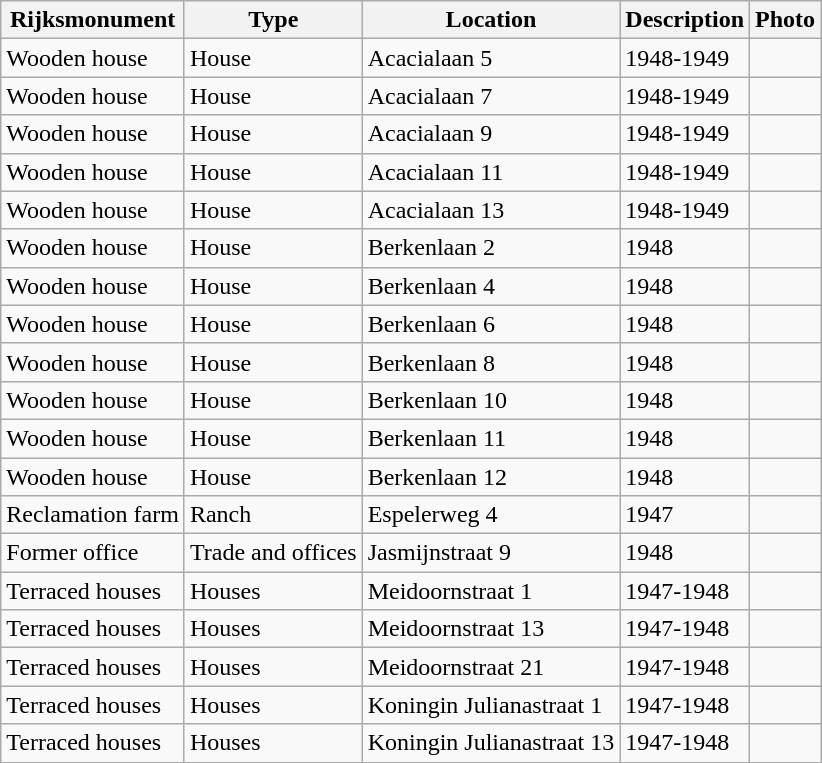<table class="wikitable">
<tr>
<th>Rijksmonument</th>
<th>Type</th>
<th>Location</th>
<th>Description</th>
<th>Photo</th>
</tr>
<tr>
<td>Wooden house<br></td>
<td>House</td>
<td>Acacialaan 5</td>
<td>1948-1949</td>
<td></td>
</tr>
<tr>
<td>Wooden house<br></td>
<td>House</td>
<td>Acacialaan 7</td>
<td>1948-1949</td>
<td></td>
</tr>
<tr>
<td>Wooden house<br></td>
<td>House</td>
<td>Acacialaan 9</td>
<td>1948-1949</td>
<td></td>
</tr>
<tr>
<td>Wooden house<br></td>
<td>House</td>
<td>Acacialaan 11</td>
<td>1948-1949</td>
<td></td>
</tr>
<tr>
<td>Wooden house<br></td>
<td>House</td>
<td>Acacialaan 13</td>
<td>1948-1949</td>
<td></td>
</tr>
<tr>
<td>Wooden house<br></td>
<td>House</td>
<td>Berkenlaan 2</td>
<td>1948</td>
<td></td>
</tr>
<tr>
<td>Wooden house<br></td>
<td>House</td>
<td>Berkenlaan 4</td>
<td>1948</td>
<td></td>
</tr>
<tr>
<td>Wooden house<br></td>
<td>House</td>
<td>Berkenlaan 6</td>
<td>1948</td>
<td></td>
</tr>
<tr>
<td>Wooden house<br></td>
<td>House</td>
<td>Berkenlaan 8</td>
<td>1948</td>
<td></td>
</tr>
<tr>
<td>Wooden house<br></td>
<td>House</td>
<td>Berkenlaan 10</td>
<td>1948</td>
<td></td>
</tr>
<tr>
<td>Wooden house<br></td>
<td>House</td>
<td>Berkenlaan 11</td>
<td>1948</td>
<td></td>
</tr>
<tr>
<td>Wooden house<br></td>
<td>House</td>
<td>Berkenlaan 12</td>
<td>1948</td>
<td></td>
</tr>
<tr>
<td>Reclamation farm<br></td>
<td>Ranch</td>
<td>Espelerweg 4</td>
<td>1947</td>
<td></td>
</tr>
<tr>
<td>Former office<br></td>
<td>Trade and offices</td>
<td>Jasmijnstraat 9</td>
<td>1948</td>
<td></td>
</tr>
<tr>
<td>Terraced houses<br></td>
<td>Houses</td>
<td>Meidoornstraat 1</td>
<td>1947-1948</td>
<td></td>
</tr>
<tr>
<td>Terraced houses<br></td>
<td>Houses</td>
<td>Meidoornstraat 13</td>
<td>1947-1948</td>
<td></td>
</tr>
<tr>
<td>Terraced houses<br></td>
<td>Houses</td>
<td>Meidoornstraat 21</td>
<td>1947-1948</td>
<td></td>
</tr>
<tr>
<td>Terraced houses<br></td>
<td>Houses</td>
<td>Koningin Julianastraat 1</td>
<td>1947-1948</td>
<td></td>
</tr>
<tr>
<td>Terraced houses<br></td>
<td>Houses</td>
<td>Koningin Julianastraat 13</td>
<td>1947-1948</td>
<td></td>
</tr>
</table>
